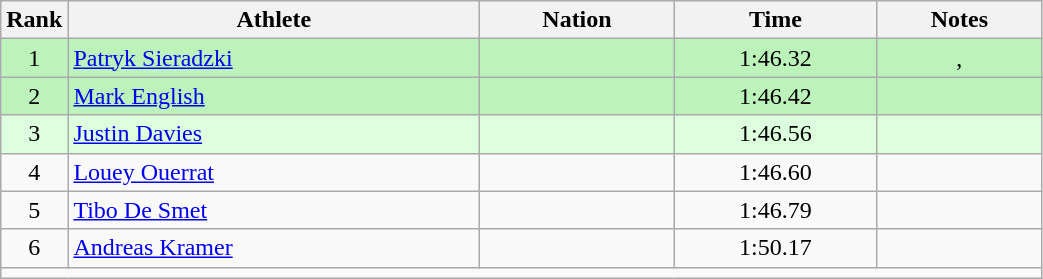<table class="wikitable sortable" style="text-align:center;width: 55%;">
<tr>
<th scope="col" style="width: 10px;">Rank</th>
<th scope="col">Athlete</th>
<th scope="col">Nation</th>
<th scope="col">Time</th>
<th scope="col">Notes</th>
</tr>
<tr bgcolor=bbf3bb>
<td>1</td>
<td align=left><a href='#'>Patryk Sieradzki</a></td>
<td align=left></td>
<td>1:46.32</td>
<td>, </td>
</tr>
<tr bgcolor=bbf3bb>
<td>2</td>
<td align=left><a href='#'>Mark English</a></td>
<td align=left></td>
<td>1:46.42</td>
<td></td>
</tr>
<tr bgcolor=ddffdd>
<td>3</td>
<td align=left><a href='#'>Justin Davies</a></td>
<td align=left></td>
<td>1:46.56</td>
<td></td>
</tr>
<tr>
<td>4</td>
<td align=left><a href='#'>Louey Ouerrat</a></td>
<td align=left></td>
<td>1:46.60</td>
<td></td>
</tr>
<tr>
<td>5</td>
<td align=left><a href='#'>Tibo De Smet</a></td>
<td align=left></td>
<td>1:46.79</td>
<td></td>
</tr>
<tr>
<td>6</td>
<td align=left><a href='#'>Andreas Kramer</a></td>
<td align=left></td>
<td>1:50.17</td>
<td></td>
</tr>
<tr class="sortbottom">
<td colspan="5"></td>
</tr>
</table>
